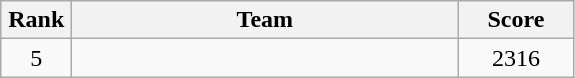<table class="wikitable" style="text-align:center">
<tr>
<th width=40>Rank</th>
<th width=250>Team</th>
<th width=70>Score</th>
</tr>
<tr>
<td>5</td>
<td align=left></td>
<td>2316</td>
</tr>
</table>
